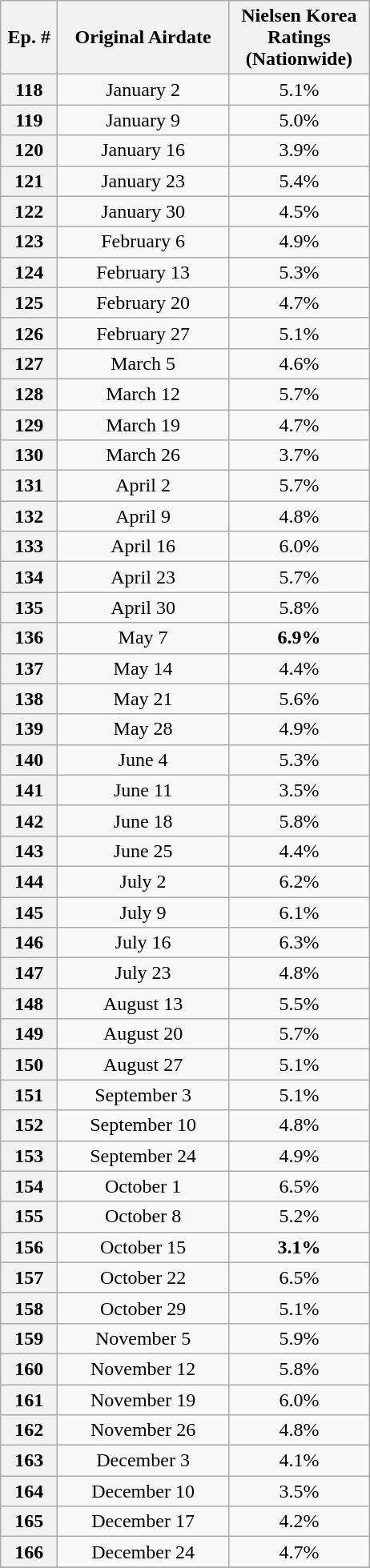<table class="wikitable" style="text-align:center">
<tr>
<th style=width:40px>Ep. #</th>
<th style=width:135px>Original Airdate</th>
<th colspan="1" width=110>Nielsen Korea Ratings (Nationwide)<br></th>
</tr>
<tr>
<th>118</th>
<td>January 2</td>
<td>5.1%</td>
</tr>
<tr>
<th>119</th>
<td>January 9</td>
<td>5.0%</td>
</tr>
<tr>
<th>120</th>
<td>January 16</td>
<td>3.9%</td>
</tr>
<tr>
<th>121</th>
<td>January 23</td>
<td>5.4%</td>
</tr>
<tr>
<th>122</th>
<td>January 30</td>
<td>4.5%</td>
</tr>
<tr>
<th>123</th>
<td>February 6</td>
<td>4.9%</td>
</tr>
<tr>
<th>124</th>
<td>February 13</td>
<td>5.3%</td>
</tr>
<tr>
<th>125</th>
<td>February 20</td>
<td>4.7%</td>
</tr>
<tr>
<th>126</th>
<td>February 27</td>
<td>5.1%</td>
</tr>
<tr>
<th>127</th>
<td>March 5</td>
<td>4.6%</td>
</tr>
<tr>
<th>128</th>
<td>March 12</td>
<td>5.7%</td>
</tr>
<tr>
<th>129</th>
<td>March 19</td>
<td>4.7%</td>
</tr>
<tr>
<th>130</th>
<td>March 26</td>
<td>3.7%</td>
</tr>
<tr>
<th>131</th>
<td>April 2</td>
<td>5.7%</td>
</tr>
<tr>
<th>132</th>
<td>April 9</td>
<td>4.8%</td>
</tr>
<tr>
<th>133</th>
<td>April 16</td>
<td>6.0%</td>
</tr>
<tr>
<th>134</th>
<td>April 23</td>
<td>5.7%</td>
</tr>
<tr>
<th>135</th>
<td>April 30</td>
<td>5.8%</td>
</tr>
<tr>
<th>136</th>
<td>May 7</td>
<td><span><strong>6.9%</strong></span></td>
</tr>
<tr>
<th>137</th>
<td>May 14</td>
<td>4.4%</td>
</tr>
<tr>
<th>138</th>
<td>May 21</td>
<td>5.6%</td>
</tr>
<tr>
<th>139</th>
<td>May 28</td>
<td>4.9%</td>
</tr>
<tr>
<th>140</th>
<td>June 4</td>
<td>5.3%</td>
</tr>
<tr>
<th>141</th>
<td>June 11</td>
<td>3.5%</td>
</tr>
<tr>
<th>142</th>
<td>June 18</td>
<td>5.8%</td>
</tr>
<tr>
<th>143</th>
<td>June 25</td>
<td>4.4%</td>
</tr>
<tr>
<th>144</th>
<td>July 2</td>
<td>6.2%</td>
</tr>
<tr>
<th>145</th>
<td>July 9</td>
<td>6.1%</td>
</tr>
<tr>
<th>146</th>
<td>July 16</td>
<td>6.3%</td>
</tr>
<tr>
<th>147</th>
<td>July 23</td>
<td>4.8%</td>
</tr>
<tr>
<th>148</th>
<td>August 13</td>
<td>5.5%</td>
</tr>
<tr>
<th>149</th>
<td>August 20</td>
<td>5.7%</td>
</tr>
<tr>
<th>150</th>
<td>August 27</td>
<td>5.1%</td>
</tr>
<tr>
<th>151</th>
<td>September 3</td>
<td>5.1%</td>
</tr>
<tr>
<th>152</th>
<td>September 10</td>
<td>4.8%</td>
</tr>
<tr>
<th>153</th>
<td>September 24</td>
<td>4.9%</td>
</tr>
<tr>
<th>154</th>
<td>October 1</td>
<td>6.5%</td>
</tr>
<tr>
<th>155</th>
<td>October 8</td>
<td>5.2%</td>
</tr>
<tr>
<th>156</th>
<td>October 15</td>
<td><span><strong>3.1%</strong></span></td>
</tr>
<tr>
<th>157</th>
<td>October 22</td>
<td>6.5%</td>
</tr>
<tr>
<th>158</th>
<td>October 29</td>
<td>5.1%</td>
</tr>
<tr>
<th>159</th>
<td>November 5</td>
<td>5.9%</td>
</tr>
<tr>
<th>160</th>
<td>November 12</td>
<td>5.8%</td>
</tr>
<tr>
<th>161</th>
<td>November 19</td>
<td>6.0%</td>
</tr>
<tr>
<th>162</th>
<td>November 26</td>
<td>4.8%</td>
</tr>
<tr>
<th>163</th>
<td>December 3</td>
<td>4.1%</td>
</tr>
<tr>
<th>164</th>
<td>December 10</td>
<td>3.5%</td>
</tr>
<tr>
<th>165</th>
<td>December 17</td>
<td>4.2%</td>
</tr>
<tr>
<th>166</th>
<td>December 24</td>
<td>4.7%</td>
</tr>
<tr>
</tr>
</table>
